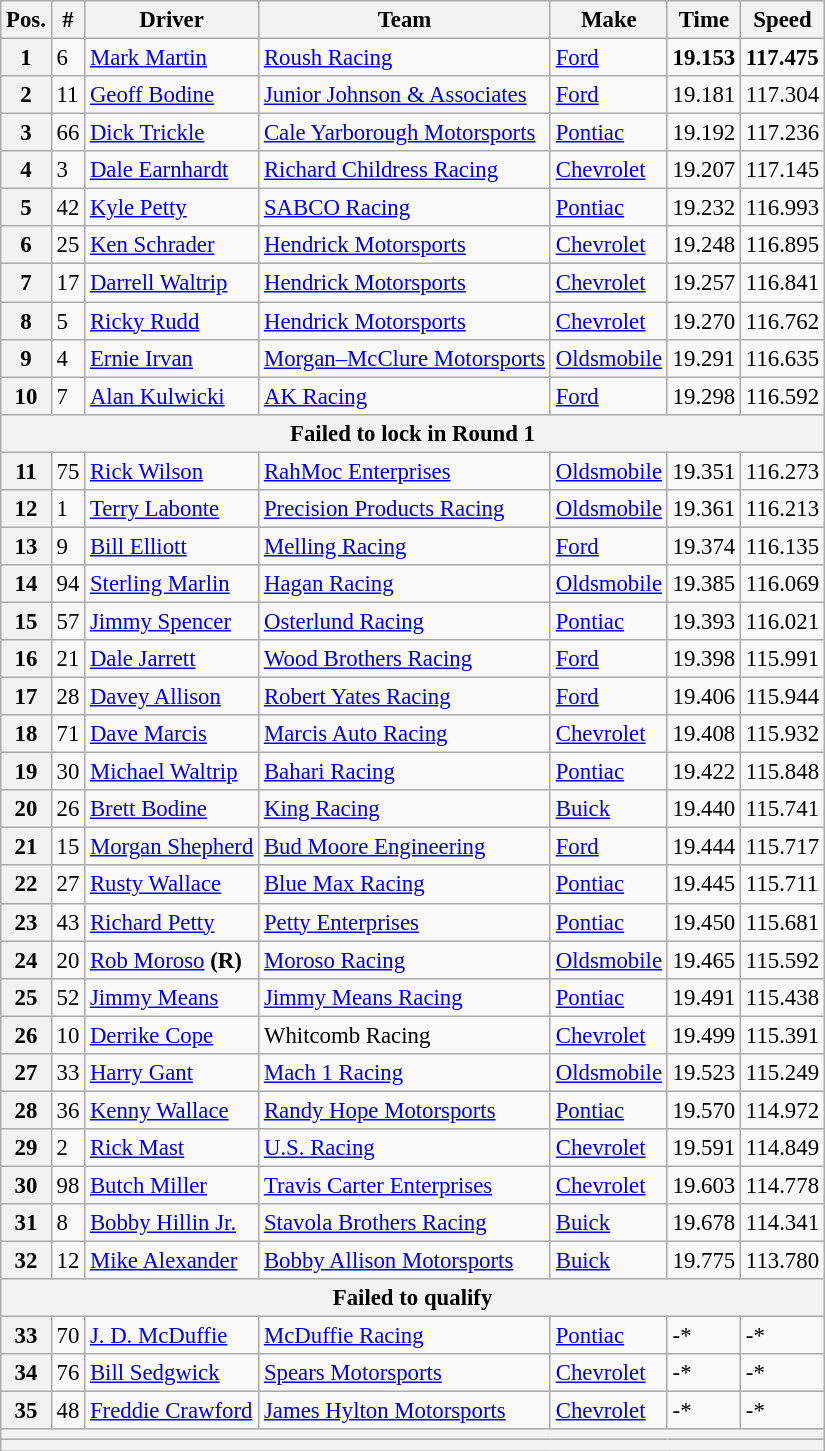<table class="wikitable" style="font-size:95%">
<tr>
<th>Pos.</th>
<th>#</th>
<th>Driver</th>
<th>Team</th>
<th>Make</th>
<th>Time</th>
<th>Speed</th>
</tr>
<tr>
<th>1</th>
<td>6</td>
<td><a href='#'>Mark Martin</a></td>
<td><a href='#'>Roush Racing</a></td>
<td><a href='#'>Ford</a></td>
<td><strong>19.153</strong></td>
<td><strong>117.475</strong></td>
</tr>
<tr>
<th>2</th>
<td>11</td>
<td><a href='#'>Geoff Bodine</a></td>
<td><a href='#'>Junior Johnson & Associates</a></td>
<td><a href='#'>Ford</a></td>
<td>19.181</td>
<td>117.304</td>
</tr>
<tr>
<th>3</th>
<td>66</td>
<td><a href='#'>Dick Trickle</a></td>
<td><a href='#'>Cale Yarborough Motorsports</a></td>
<td><a href='#'>Pontiac</a></td>
<td>19.192</td>
<td>117.236</td>
</tr>
<tr>
<th>4</th>
<td>3</td>
<td><a href='#'>Dale Earnhardt</a></td>
<td><a href='#'>Richard Childress Racing</a></td>
<td><a href='#'>Chevrolet</a></td>
<td>19.207</td>
<td>117.145</td>
</tr>
<tr>
<th>5</th>
<td>42</td>
<td><a href='#'>Kyle Petty</a></td>
<td><a href='#'>SABCO Racing</a></td>
<td><a href='#'>Pontiac</a></td>
<td>19.232</td>
<td>116.993</td>
</tr>
<tr>
<th>6</th>
<td>25</td>
<td><a href='#'>Ken Schrader</a></td>
<td><a href='#'>Hendrick Motorsports</a></td>
<td><a href='#'>Chevrolet</a></td>
<td>19.248</td>
<td>116.895</td>
</tr>
<tr>
<th>7</th>
<td>17</td>
<td><a href='#'>Darrell Waltrip</a></td>
<td><a href='#'>Hendrick Motorsports</a></td>
<td><a href='#'>Chevrolet</a></td>
<td>19.257</td>
<td>116.841</td>
</tr>
<tr>
<th>8</th>
<td>5</td>
<td><a href='#'>Ricky Rudd</a></td>
<td><a href='#'>Hendrick Motorsports</a></td>
<td><a href='#'>Chevrolet</a></td>
<td>19.270</td>
<td>116.762</td>
</tr>
<tr>
<th>9</th>
<td>4</td>
<td><a href='#'>Ernie Irvan</a></td>
<td><a href='#'>Morgan–McClure Motorsports</a></td>
<td><a href='#'>Oldsmobile</a></td>
<td>19.291</td>
<td>116.635</td>
</tr>
<tr>
<th>10</th>
<td>7</td>
<td><a href='#'>Alan Kulwicki</a></td>
<td><a href='#'>AK Racing</a></td>
<td><a href='#'>Ford</a></td>
<td>19.298</td>
<td>116.592</td>
</tr>
<tr>
<th colspan="7">Failed to lock in Round 1</th>
</tr>
<tr>
<th>11</th>
<td>75</td>
<td><a href='#'>Rick Wilson</a></td>
<td><a href='#'>RahMoc Enterprises</a></td>
<td><a href='#'>Oldsmobile</a></td>
<td>19.351</td>
<td>116.273</td>
</tr>
<tr>
<th>12</th>
<td>1</td>
<td><a href='#'>Terry Labonte</a></td>
<td><a href='#'>Precision Products Racing</a></td>
<td><a href='#'>Oldsmobile</a></td>
<td>19.361</td>
<td>116.213</td>
</tr>
<tr>
<th>13</th>
<td>9</td>
<td><a href='#'>Bill Elliott</a></td>
<td><a href='#'>Melling Racing</a></td>
<td><a href='#'>Ford</a></td>
<td>19.374</td>
<td>116.135</td>
</tr>
<tr>
<th>14</th>
<td>94</td>
<td><a href='#'>Sterling Marlin</a></td>
<td><a href='#'>Hagan Racing</a></td>
<td><a href='#'>Oldsmobile</a></td>
<td>19.385</td>
<td>116.069</td>
</tr>
<tr>
<th>15</th>
<td>57</td>
<td><a href='#'>Jimmy Spencer</a></td>
<td><a href='#'>Osterlund Racing</a></td>
<td><a href='#'>Pontiac</a></td>
<td>19.393</td>
<td>116.021</td>
</tr>
<tr>
<th>16</th>
<td>21</td>
<td><a href='#'>Dale Jarrett</a></td>
<td><a href='#'>Wood Brothers Racing</a></td>
<td><a href='#'>Ford</a></td>
<td>19.398</td>
<td>115.991</td>
</tr>
<tr>
<th>17</th>
<td>28</td>
<td><a href='#'>Davey Allison</a></td>
<td><a href='#'>Robert Yates Racing</a></td>
<td><a href='#'>Ford</a></td>
<td>19.406</td>
<td>115.944</td>
</tr>
<tr>
<th>18</th>
<td>71</td>
<td><a href='#'>Dave Marcis</a></td>
<td><a href='#'>Marcis Auto Racing</a></td>
<td><a href='#'>Chevrolet</a></td>
<td>19.408</td>
<td>115.932</td>
</tr>
<tr>
<th>19</th>
<td>30</td>
<td><a href='#'>Michael Waltrip</a></td>
<td><a href='#'>Bahari Racing</a></td>
<td><a href='#'>Pontiac</a></td>
<td>19.422</td>
<td>115.848</td>
</tr>
<tr>
<th>20</th>
<td>26</td>
<td><a href='#'>Brett Bodine</a></td>
<td><a href='#'>King Racing</a></td>
<td><a href='#'>Buick</a></td>
<td>19.440</td>
<td>115.741</td>
</tr>
<tr>
<th>21</th>
<td>15</td>
<td><a href='#'>Morgan Shepherd</a></td>
<td><a href='#'>Bud Moore Engineering</a></td>
<td><a href='#'>Ford</a></td>
<td>19.444</td>
<td>115.717</td>
</tr>
<tr>
<th>22</th>
<td>27</td>
<td><a href='#'>Rusty Wallace</a></td>
<td><a href='#'>Blue Max Racing</a></td>
<td><a href='#'>Pontiac</a></td>
<td>19.445</td>
<td>115.711</td>
</tr>
<tr>
<th>23</th>
<td>43</td>
<td><a href='#'>Richard Petty</a></td>
<td><a href='#'>Petty Enterprises</a></td>
<td><a href='#'>Pontiac</a></td>
<td>19.450</td>
<td>115.681</td>
</tr>
<tr>
<th>24</th>
<td>20</td>
<td><a href='#'>Rob Moroso</a> <strong>(R)</strong></td>
<td><a href='#'>Moroso Racing</a></td>
<td><a href='#'>Oldsmobile</a></td>
<td>19.465</td>
<td>115.592</td>
</tr>
<tr>
<th>25</th>
<td>52</td>
<td><a href='#'>Jimmy Means</a></td>
<td><a href='#'>Jimmy Means Racing</a></td>
<td><a href='#'>Pontiac</a></td>
<td>19.491</td>
<td>115.438</td>
</tr>
<tr>
<th>26</th>
<td>10</td>
<td><a href='#'>Derrike Cope</a></td>
<td>Whitcomb Racing</td>
<td><a href='#'>Chevrolet</a></td>
<td>19.499</td>
<td>115.391</td>
</tr>
<tr>
<th>27</th>
<td>33</td>
<td><a href='#'>Harry Gant</a></td>
<td><a href='#'>Mach 1 Racing</a></td>
<td><a href='#'>Oldsmobile</a></td>
<td>19.523</td>
<td>115.249</td>
</tr>
<tr>
<th>28</th>
<td>36</td>
<td><a href='#'>Kenny Wallace</a></td>
<td><a href='#'>Randy Hope Motorsports</a></td>
<td><a href='#'>Pontiac</a></td>
<td>19.570</td>
<td>114.972</td>
</tr>
<tr>
<th>29</th>
<td>2</td>
<td><a href='#'>Rick Mast</a></td>
<td><a href='#'>U.S. Racing</a></td>
<td><a href='#'>Chevrolet</a></td>
<td>19.591</td>
<td>114.849</td>
</tr>
<tr>
<th>30</th>
<td>98</td>
<td><a href='#'>Butch Miller</a></td>
<td><a href='#'>Travis Carter Enterprises</a></td>
<td><a href='#'>Chevrolet</a></td>
<td>19.603</td>
<td>114.778</td>
</tr>
<tr>
<th>31</th>
<td>8</td>
<td><a href='#'>Bobby Hillin Jr.</a></td>
<td><a href='#'>Stavola Brothers Racing</a></td>
<td><a href='#'>Buick</a></td>
<td>19.678</td>
<td>114.341</td>
</tr>
<tr>
<th>32</th>
<td>12</td>
<td><a href='#'>Mike Alexander</a></td>
<td><a href='#'>Bobby Allison Motorsports</a></td>
<td><a href='#'>Buick</a></td>
<td>19.775</td>
<td>113.780</td>
</tr>
<tr>
<th colspan="7">Failed to qualify</th>
</tr>
<tr>
<th>33</th>
<td>70</td>
<td><a href='#'>J. D. McDuffie</a></td>
<td><a href='#'>McDuffie Racing</a></td>
<td><a href='#'>Pontiac</a></td>
<td>-*</td>
<td>-*</td>
</tr>
<tr>
<th>34</th>
<td>76</td>
<td><a href='#'>Bill Sedgwick</a></td>
<td><a href='#'>Spears Motorsports</a></td>
<td><a href='#'>Chevrolet</a></td>
<td>-*</td>
<td>-*</td>
</tr>
<tr>
<th>35</th>
<td>48</td>
<td><a href='#'>Freddie Crawford</a></td>
<td><a href='#'>James Hylton Motorsports</a></td>
<td><a href='#'>Chevrolet</a></td>
<td>-*</td>
<td>-*</td>
</tr>
<tr>
<th colspan="7"></th>
</tr>
<tr>
<th colspan="7"></th>
</tr>
</table>
